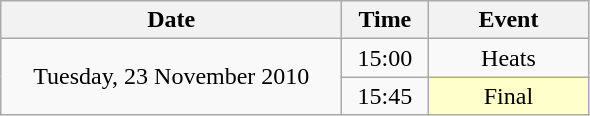<table class = "wikitable" style="text-align:center;">
<tr>
<th width=220>Date</th>
<th width=50>Time</th>
<th width=100>Event</th>
</tr>
<tr>
<td rowspan=2>Tuesday, 23 November 2010</td>
<td>15:00</td>
<td>Heats</td>
</tr>
<tr>
<td>15:45</td>
<td bgcolor=ffffcc>Final</td>
</tr>
</table>
